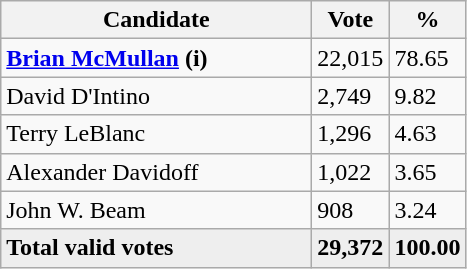<table class="wikitable">
<tr>
<th bgcolor="#DDDDFF" width="200px">Candidate</th>
<th bgcolor="#DDDDFF">Vote</th>
<th bgcolor="#DDDDFF">%</th>
</tr>
<tr>
<td><strong><a href='#'>Brian McMullan</a> (i)</strong></td>
<td>22,015</td>
<td>78.65</td>
</tr>
<tr>
<td>David D'Intino</td>
<td>2,749</td>
<td>9.82</td>
</tr>
<tr>
<td>Terry LeBlanc</td>
<td>1,296</td>
<td>4.63</td>
</tr>
<tr>
<td>Alexander Davidoff</td>
<td>1,022</td>
<td>3.65</td>
</tr>
<tr>
<td>John W. Beam</td>
<td>908</td>
<td>3.24</td>
</tr>
<tr bgcolor="#EEEEEE">
<td><strong>Total valid votes</strong></td>
<td><strong>29,372</strong></td>
<td><strong>100.00</strong></td>
</tr>
</table>
